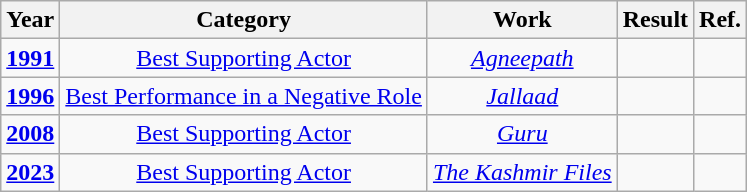<table class= "wikitable" style="text-align:center;">
<tr>
<th>Year</th>
<th>Category</th>
<th>Work</th>
<th>Result</th>
<th>Ref.</th>
</tr>
<tr>
<td><strong><a href='#'>1991</a> </strong></td>
<td><a href='#'>Best Supporting Actor</a></td>
<td><em><a href='#'>Agneepath</a></em></td>
<td></td>
<td></td>
</tr>
<tr>
<td><strong><a href='#'>1996</a> </strong></td>
<td><a href='#'>Best Performance in a Negative Role</a></td>
<td><em><a href='#'>Jallaad</a></em></td>
<td></td>
<td></td>
</tr>
<tr>
<td><strong><a href='#'>2008</a> </strong></td>
<td><a href='#'>Best Supporting Actor</a></td>
<td><em><a href='#'>Guru</a></em></td>
<td></td>
<td></td>
</tr>
<tr>
<td><strong><a href='#'>2023</a> </strong></td>
<td><a href='#'>Best Supporting Actor</a></td>
<td><em><a href='#'>The Kashmir Files</a></em></td>
<td></td>
<td></td>
</tr>
</table>
